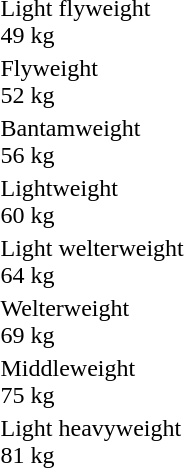<table>
<tr>
<td rowspan=2>Light flyweight<br>49 kg</td>
<td rowspan=2></td>
<td rowspan=2></td>
<td></td>
</tr>
<tr>
<td></td>
</tr>
<tr>
<td rowspan=2>Flyweight<br>52 kg</td>
<td rowspan=2></td>
<td rowspan=2></td>
<td></td>
</tr>
<tr>
<td></td>
</tr>
<tr>
<td rowspan=2>Bantamweight<br>56 kg</td>
<td rowspan=2></td>
<td rowspan=2></td>
<td></td>
</tr>
<tr>
<td></td>
</tr>
<tr>
<td rowspan=2>Lightweight<br>60 kg</td>
<td rowspan=2></td>
<td rowspan=2></td>
<td></td>
</tr>
<tr>
<td></td>
</tr>
<tr>
<td rowspan=2>Light welterweight<br>64 kg</td>
<td rowspan=2></td>
<td rowspan=2></td>
<td></td>
</tr>
<tr>
<td></td>
</tr>
<tr>
<td rowspan=2>Welterweight<br>69 kg</td>
<td rowspan=2></td>
<td rowspan=2></td>
<td></td>
</tr>
<tr>
<td></td>
</tr>
<tr>
<td rowspan=2>Middleweight<br>75 kg</td>
<td rowspan=2></td>
<td rowspan=2></td>
<td></td>
</tr>
<tr>
<td></td>
</tr>
<tr>
<td rowspan=2>Light heavyweight<br>81 kg</td>
<td rowspan=2></td>
<td rowspan=2></td>
<td></td>
</tr>
<tr>
<td></td>
</tr>
</table>
